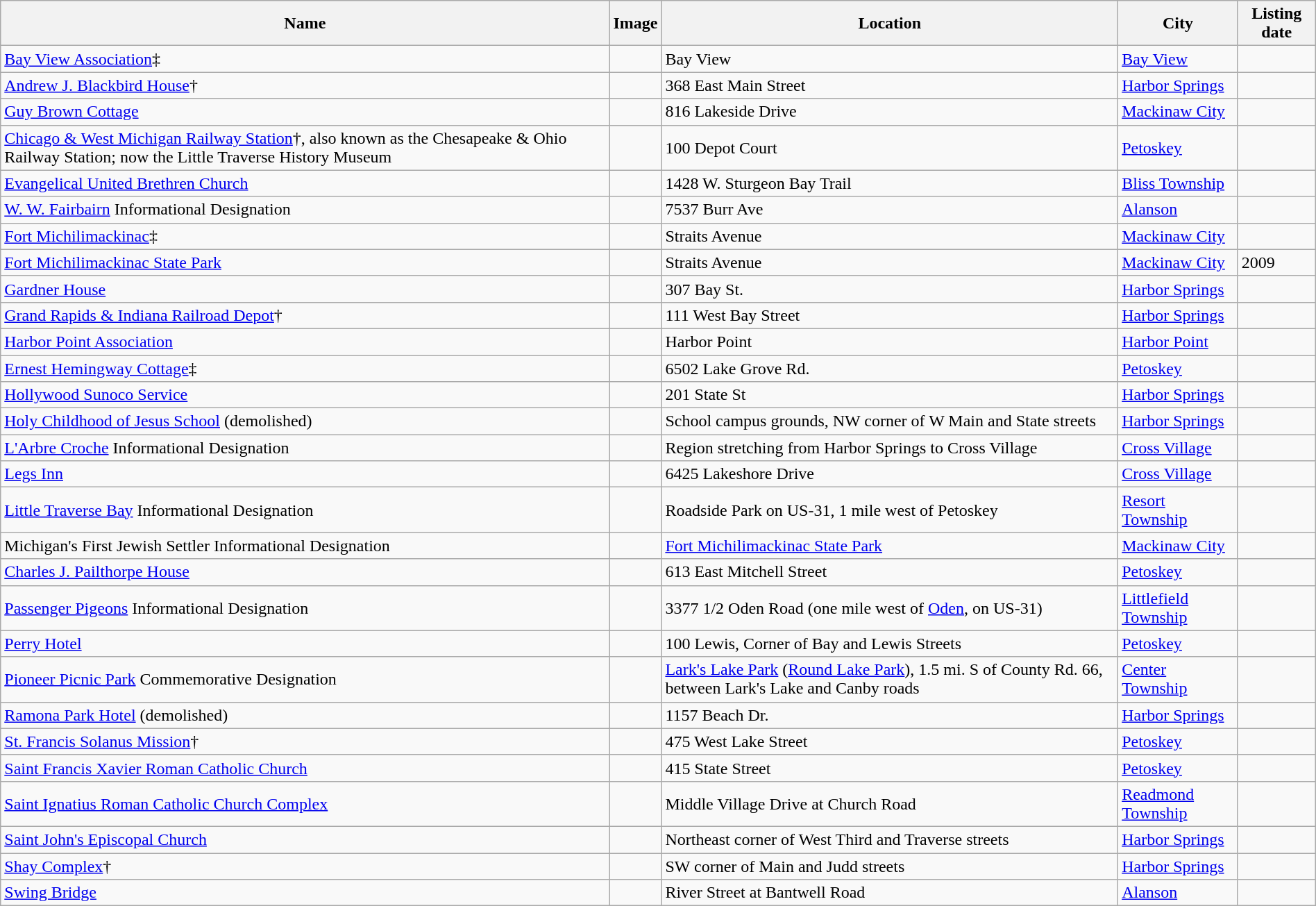<table class="wikitable sortable" style="width:100%">
<tr>
<th>Name</th>
<th>Image</th>
<th>Location</th>
<th>City</th>
<th>Listing date</th>
</tr>
<tr>
<td><a href='#'>Bay View Association</a>‡</td>
<td></td>
<td>Bay View</td>
<td><a href='#'>Bay View</a></td>
<td></td>
</tr>
<tr>
<td><a href='#'>Andrew J. Blackbird House</a>†</td>
<td></td>
<td>368 East Main Street</td>
<td><a href='#'>Harbor Springs</a></td>
<td></td>
</tr>
<tr>
<td><a href='#'>Guy Brown Cottage</a></td>
<td></td>
<td>816 Lakeside Drive</td>
<td><a href='#'>Mackinaw City</a></td>
<td></td>
</tr>
<tr>
<td><a href='#'>Chicago & West Michigan Railway Station</a>†, also known as the Chesapeake & Ohio Railway Station; now the Little Traverse History Museum</td>
<td></td>
<td>100 Depot Court</td>
<td><a href='#'>Petoskey</a></td>
<td></td>
</tr>
<tr>
<td><a href='#'>Evangelical United Brethren Church</a></td>
<td></td>
<td>1428 W. Sturgeon Bay Trail</td>
<td><a href='#'>Bliss Township</a></td>
<td></td>
</tr>
<tr>
<td><a href='#'>W. W. Fairbairn</a> Informational Designation</td>
<td></td>
<td>7537 Burr Ave</td>
<td><a href='#'>Alanson</a></td>
<td></td>
</tr>
<tr>
<td><a href='#'>Fort Michilimackinac</a>‡</td>
<td></td>
<td>Straits Avenue</td>
<td><a href='#'>Mackinaw City</a></td>
<td></td>
</tr>
<tr>
<td><a href='#'>Fort Michilimackinac State Park</a></td>
<td></td>
<td>Straits Avenue</td>
<td><a href='#'>Mackinaw City</a></td>
<td>2009</td>
</tr>
<tr>
<td><a href='#'>Gardner House</a></td>
<td></td>
<td>307 Bay St.</td>
<td><a href='#'>Harbor Springs</a></td>
<td></td>
</tr>
<tr>
<td><a href='#'>Grand Rapids & Indiana Railroad Depot</a>†</td>
<td></td>
<td>111 West Bay Street</td>
<td><a href='#'>Harbor Springs</a></td>
<td></td>
</tr>
<tr>
<td><a href='#'>Harbor Point Association</a></td>
<td></td>
<td>Harbor Point</td>
<td><a href='#'>Harbor Point</a></td>
<td></td>
</tr>
<tr>
<td><a href='#'>Ernest Hemingway Cottage</a>‡</td>
<td></td>
<td>6502 Lake Grove Rd.</td>
<td><a href='#'>Petoskey</a></td>
<td></td>
</tr>
<tr>
<td><a href='#'>Hollywood Sunoco Service</a></td>
<td></td>
<td>201 State St</td>
<td><a href='#'>Harbor Springs</a></td>
<td></td>
</tr>
<tr>
<td><a href='#'>Holy Childhood of Jesus School</a> (demolished)</td>
<td></td>
<td>School campus grounds, NW corner of W Main and State streets</td>
<td><a href='#'>Harbor Springs</a></td>
<td></td>
</tr>
<tr>
<td><a href='#'>L'Arbre Croche</a> Informational Designation</td>
<td></td>
<td>Region stretching from Harbor Springs to Cross Village</td>
<td><a href='#'>Cross Village</a></td>
<td></td>
</tr>
<tr>
<td><a href='#'>Legs Inn</a></td>
<td></td>
<td>6425 Lakeshore Drive</td>
<td><a href='#'>Cross Village</a></td>
<td></td>
</tr>
<tr>
<td><a href='#'>Little Traverse Bay</a> Informational Designation</td>
<td></td>
<td>Roadside Park on US-31, 1 mile west of Petoskey</td>
<td><a href='#'>Resort Township</a></td>
<td></td>
</tr>
<tr>
<td>Michigan's First Jewish Settler Informational Designation</td>
<td></td>
<td><a href='#'>Fort Michilimackinac State Park</a></td>
<td><a href='#'>Mackinaw City</a></td>
<td></td>
</tr>
<tr>
<td><a href='#'>Charles J. Pailthorpe House</a></td>
<td></td>
<td>613 East Mitchell Street</td>
<td><a href='#'>Petoskey</a></td>
<td></td>
</tr>
<tr>
<td><a href='#'>Passenger Pigeons</a> Informational Designation</td>
<td></td>
<td>3377 1/2 Oden Road (one mile west of <a href='#'>Oden</a>, on US-31)</td>
<td><a href='#'>Littlefield Township</a></td>
<td></td>
</tr>
<tr>
<td><a href='#'>Perry Hotel</a></td>
<td></td>
<td>100 Lewis, Corner of Bay and Lewis Streets</td>
<td><a href='#'>Petoskey</a></td>
<td></td>
</tr>
<tr>
<td><a href='#'>Pioneer Picnic Park</a> Commemorative Designation</td>
<td></td>
<td><a href='#'>Lark's Lake Park</a> (<a href='#'>Round Lake Park</a>), 1.5 mi. S of County Rd. 66, between Lark's Lake and Canby roads</td>
<td><a href='#'>Center Township</a></td>
<td></td>
</tr>
<tr>
<td><a href='#'>Ramona Park Hotel</a> (demolished)</td>
<td></td>
<td>1157 Beach Dr.</td>
<td><a href='#'>Harbor Springs</a></td>
<td></td>
</tr>
<tr>
<td><a href='#'>St. Francis Solanus Mission</a>†</td>
<td></td>
<td>475 West Lake Street</td>
<td><a href='#'>Petoskey</a></td>
<td></td>
</tr>
<tr>
<td><a href='#'>Saint Francis Xavier Roman Catholic Church</a></td>
<td></td>
<td>415 State Street</td>
<td><a href='#'>Petoskey</a></td>
<td></td>
</tr>
<tr>
<td><a href='#'>Saint Ignatius Roman Catholic Church Complex</a></td>
<td></td>
<td>Middle Village Drive at Church Road</td>
<td><a href='#'>Readmond Township</a></td>
<td></td>
</tr>
<tr>
<td><a href='#'>Saint John's Episcopal Church</a></td>
<td></td>
<td>Northeast corner of West Third and Traverse streets</td>
<td><a href='#'>Harbor Springs</a></td>
<td></td>
</tr>
<tr>
<td><a href='#'>Shay Complex</a>†</td>
<td></td>
<td>SW corner of Main and Judd streets</td>
<td><a href='#'>Harbor Springs</a></td>
<td></td>
</tr>
<tr>
<td><a href='#'>Swing Bridge</a></td>
<td></td>
<td>River Street at Bantwell Road</td>
<td><a href='#'>Alanson</a></td>
<td></td>
</tr>
</table>
